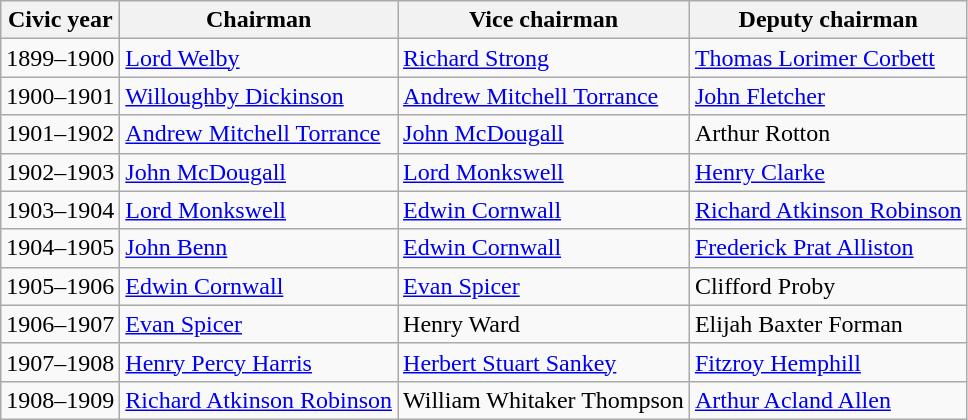<table class="wikitable" border="1">
<tr>
<th>Civic year</th>
<th>Chairman</th>
<th>Vice chairman</th>
<th>Deputy chairman</th>
</tr>
<tr>
<td>1899–1900</td>
<td><a href='#'>Lord Welby</a></td>
<td><a href='#'>Richard Strong</a></td>
<td><a href='#'>Thomas Lorimer Corbett</a></td>
</tr>
<tr>
<td>1900–1901</td>
<td><a href='#'>Willoughby Dickinson</a></td>
<td><a href='#'>Andrew Mitchell Torrance</a></td>
<td><a href='#'>John Fletcher</a></td>
</tr>
<tr>
<td>1901–1902</td>
<td><a href='#'>Andrew Mitchell Torrance</a></td>
<td><a href='#'>John McDougall</a></td>
<td>Arthur Rotton</td>
</tr>
<tr>
<td>1902–1903</td>
<td><a href='#'>John McDougall</a></td>
<td><a href='#'>Lord Monkswell</a></td>
<td><a href='#'>Henry Clarke</a></td>
</tr>
<tr>
<td>1903–1904</td>
<td><a href='#'>Lord Monkswell</a></td>
<td><a href='#'>Edwin Cornwall</a></td>
<td><a href='#'>Richard Atkinson Robinson</a></td>
</tr>
<tr>
<td>1904–1905</td>
<td><a href='#'>John Benn</a></td>
<td><a href='#'>Edwin Cornwall</a></td>
<td><a href='#'>Frederick Prat Alliston</a></td>
</tr>
<tr>
<td>1905–1906</td>
<td><a href='#'>Edwin Cornwall</a></td>
<td><a href='#'>Evan Spicer</a></td>
<td>Clifford Proby</td>
</tr>
<tr>
<td>1906–1907</td>
<td><a href='#'>Evan Spicer</a></td>
<td>Henry Ward</td>
<td>Elijah Baxter Forman</td>
</tr>
<tr>
<td>1907–1908</td>
<td><a href='#'>Henry Percy Harris</a></td>
<td><a href='#'>Herbert Stuart Sankey</a></td>
<td><a href='#'>Fitzroy Hemphill</a></td>
</tr>
<tr>
<td>1908–1909</td>
<td><a href='#'>Richard Atkinson Robinson</a></td>
<td>William Whitaker Thompson</td>
<td><a href='#'>Arthur Acland Allen</a></td>
</tr>
</table>
